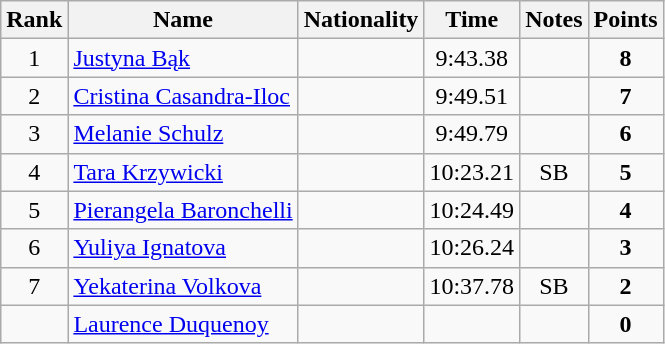<table class="wikitable sortable" style="text-align:center">
<tr>
<th>Rank</th>
<th>Name</th>
<th>Nationality</th>
<th>Time</th>
<th>Notes</th>
<th>Points</th>
</tr>
<tr>
<td>1</td>
<td align=left><a href='#'>Justyna Bąk</a></td>
<td align=left></td>
<td>9:43.38</td>
<td></td>
<td><strong>8</strong></td>
</tr>
<tr>
<td>2</td>
<td align=left><a href='#'>Cristina Casandra-Iloc</a></td>
<td align=left></td>
<td>9:49.51</td>
<td></td>
<td><strong>7</strong></td>
</tr>
<tr>
<td>3</td>
<td align=left><a href='#'>Melanie Schulz</a></td>
<td align=left></td>
<td>9:49.79</td>
<td></td>
<td><strong>6</strong></td>
</tr>
<tr>
<td>4</td>
<td align=left><a href='#'>Tara Krzywicki</a></td>
<td align=left></td>
<td>10:23.21</td>
<td>SB</td>
<td><strong>5</strong></td>
</tr>
<tr>
<td>5</td>
<td align=left><a href='#'>Pierangela Baronchelli</a></td>
<td align=left></td>
<td>10:24.49</td>
<td></td>
<td><strong>4</strong></td>
</tr>
<tr>
<td>6</td>
<td align=left><a href='#'>Yuliya Ignatova</a></td>
<td align=left></td>
<td>10:26.24</td>
<td></td>
<td><strong>3</strong></td>
</tr>
<tr>
<td>7</td>
<td align=left><a href='#'>Yekaterina Volkova</a></td>
<td align=left></td>
<td>10:37.78</td>
<td>SB</td>
<td><strong>2</strong></td>
</tr>
<tr>
<td></td>
<td align=left><a href='#'>Laurence Duquenoy</a></td>
<td align=left></td>
<td></td>
<td></td>
<td><strong>0</strong></td>
</tr>
</table>
